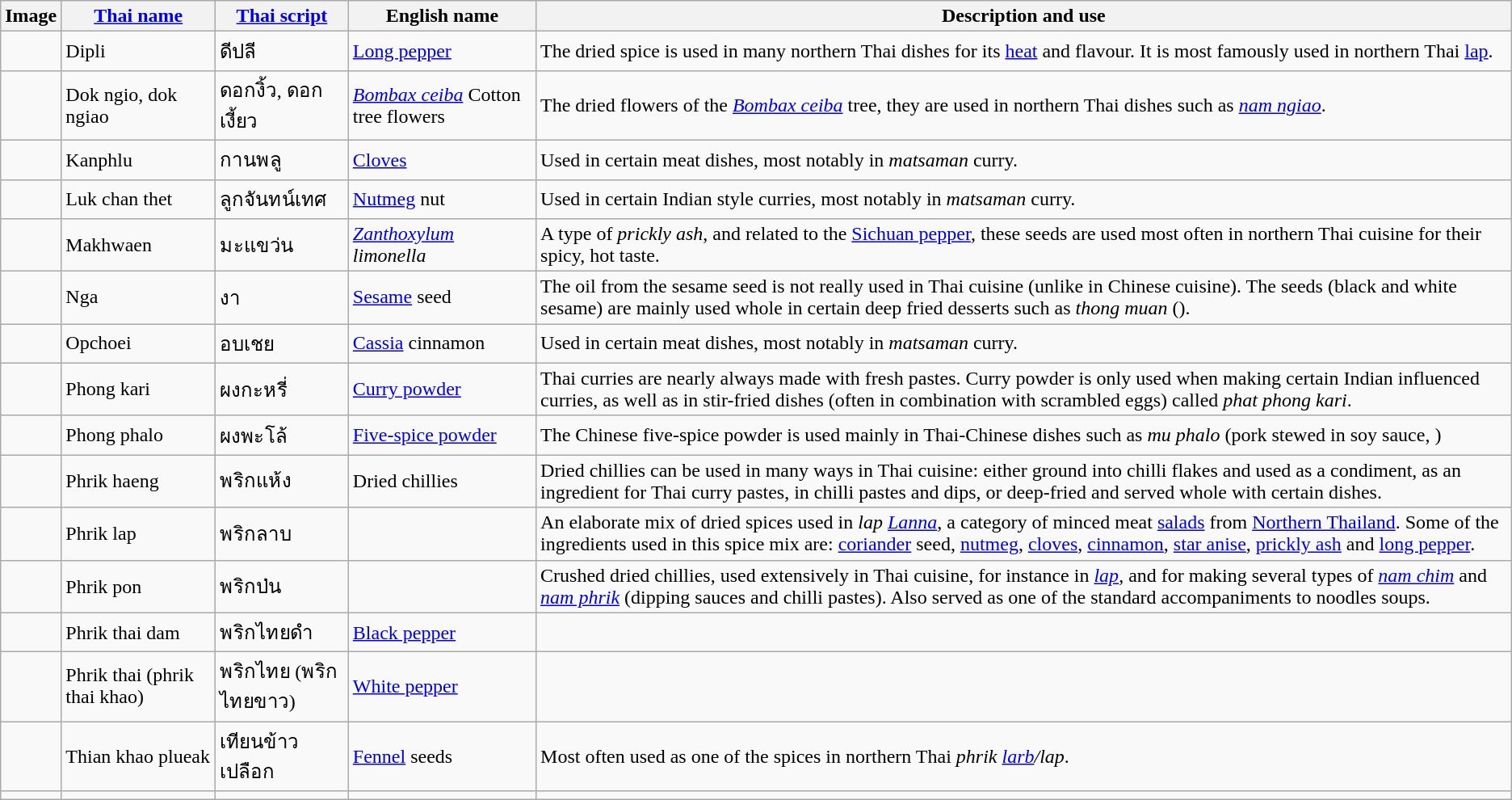<table class="wikitable sortable">
<tr>
<th>Image</th>
<th><a href='#'>Thai name</a></th>
<th><a href='#'>Thai script</a></th>
<th>English name</th>
<th>Description and use</th>
</tr>
<tr>
<td></td>
<td>Dipli</td>
<td>ดีปลี</td>
<td><a href='#'>Long pepper</a></td>
<td>The dried spice is used in many northern Thai dishes for its <a href='#'>heat</a> and flavour. It is most famously used in northern Thai <a href='#'>lap</a>.</td>
</tr>
<tr>
<td></td>
<td>Dok ngio, dok ngiao</td>
<td>ดอกงิ้ว, ดอกเงี้ยว</td>
<td><em><a href='#'>Bombax ceiba</a> </em>Cotton tree flowers</td>
<td>The dried flowers of the <em><a href='#'>Bombax ceiba</a></em> tree, they are used in northern Thai dishes such as <em><a href='#'>nam ngiao</a></em>.</td>
</tr>
<tr>
<td></td>
<td>Kanphlu</td>
<td>กานพลู</td>
<td><a href='#'>Cloves</a></td>
<td>Used in certain meat dishes, most notably in <em>matsaman</em> curry.</td>
</tr>
<tr>
<td></td>
<td>Luk chan thet</td>
<td>ลูกจันทน์เทศ</td>
<td><a href='#'>Nutmeg</a> nut</td>
<td>Used in certain Indian style curries, most notably in <em>matsaman</em> curry.</td>
</tr>
<tr>
<td></td>
<td>Makhwaen</td>
<td>มะแขว่น</td>
<td><em><a href='#'>Zanthoxylum</a> limonella</em></td>
<td>A type of <em>prickly ash</em>, and related to the <a href='#'>Sichuan pepper</a>, these seeds are used most often in northern Thai cuisine for their spicy, hot taste.</td>
</tr>
<tr>
<td></td>
<td>Nga</td>
<td>งา</td>
<td><a href='#'>Sesame</a> seed</td>
<td>The oil from the sesame seed is not really used in Thai cuisine (unlike in Chinese cuisine). The seeds (black and white sesame) are mainly used whole in certain deep fried desserts such as <em>thong muan</em> ().</td>
</tr>
<tr>
<td></td>
<td>Opchoei</td>
<td>อบเชย</td>
<td><a href='#'>Cassia</a> cinnamon</td>
<td>Used in certain meat dishes, most notably in <em>matsaman</em> curry.</td>
</tr>
<tr>
<td></td>
<td>Phong kari</td>
<td>ผงกะหรี่</td>
<td><a href='#'>Curry powder</a></td>
<td>Thai curries are nearly always made with fresh pastes. Curry powder is only used when making certain Indian influenced curries, as well as in stir-fried dishes (often in combination with scrambled eggs) called <em>phat phong kari</em>.</td>
</tr>
<tr>
<td></td>
<td>Phong phalo</td>
<td>ผงพะโล้</td>
<td><a href='#'>Five-spice powder</a></td>
<td>The Chinese five-spice powder is used mainly in Thai-Chinese dishes such as <em>mu phalo</em> (pork stewed in soy sauce, )</td>
</tr>
<tr>
<td></td>
<td>Phrik haeng</td>
<td>พริกแห้ง</td>
<td>Dried chillies</td>
<td>Dried chillies can be used in many ways in Thai cuisine: either ground into chilli flakes and used as a condiment, as an ingredient for Thai curry pastes, in chilli pastes and dips, or deep-fried and served whole with certain dishes.</td>
</tr>
<tr>
<td></td>
<td>Phrik lap</td>
<td>พริกลาบ</td>
<td></td>
<td>An elaborate mix of dried spices used in <em>lap <a href='#'>Lanna</a></em>, a category of minced meat <a href='#'>salads</a> from <a href='#'>Northern Thailand</a>. Some of the ingredients used in this spice mix are: <a href='#'>coriander</a> seed, <a href='#'>nutmeg</a>, <a href='#'>cloves</a>, <a href='#'>cinnamon</a>, <a href='#'>star anise</a>, <a href='#'>prickly ash</a> and <a href='#'>long pepper</a>.</td>
</tr>
<tr>
<td></td>
<td>Phrik pon</td>
<td>พริกป่น</td>
<td></td>
<td>Crushed dried chillies, used extensively in Thai cuisine, for instance in <em><a href='#'>lap</a></em>, and for making several types of <em><a href='#'>nam chim</a></em> and <em><a href='#'>nam phrik</a></em> (dipping sauces and chilli pastes). Also served as one of the standard accompaniments to noodles soups.</td>
</tr>
<tr>
<td></td>
<td>Phrik thai dam</td>
<td>พริกไทยดำ</td>
<td><a href='#'>Black pepper</a></td>
<td></td>
</tr>
<tr>
<td></td>
<td>Phrik thai (phrik thai khao)</td>
<td>พริกไทย (พริกไทยขาว)</td>
<td><a href='#'>White pepper</a></td>
<td></td>
</tr>
<tr>
<td></td>
<td>Thian khao plueak</td>
<td>เทียนข้าวเปลือก</td>
<td><a href='#'>Fennel</a> seeds</td>
<td>Most often used as one of the spices in northern Thai <em>phrik <a href='#'>larb</a>/lap</em>.</td>
</tr>
<tr>
<td></td>
<td></td>
<td></td>
<td></td>
<td></td>
</tr>
</table>
